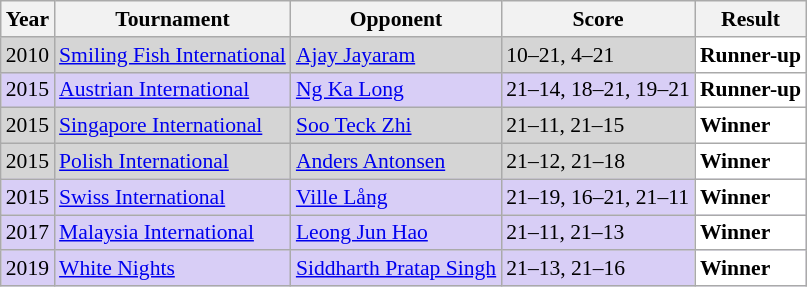<table class="sortable wikitable" style="font-size: 90%;">
<tr>
<th>Year</th>
<th>Tournament</th>
<th>Opponent</th>
<th>Score</th>
<th>Result</th>
</tr>
<tr style="background:#D5D5D5">
<td align="center">2010</td>
<td align="left"><a href='#'>Smiling Fish International</a></td>
<td align="left"> <a href='#'>Ajay Jayaram</a></td>
<td align="left">10–21, 4–21</td>
<td style="text-align:left; background:white"> <strong>Runner-up</strong></td>
</tr>
<tr style="background:#D8CEF6">
<td align="center">2015</td>
<td align="left"><a href='#'>Austrian International</a></td>
<td align="left"> <a href='#'>Ng Ka Long</a></td>
<td align="left">21–14, 18–21, 19–21</td>
<td style="text-align:left; background:white"> <strong>Runner-up</strong></td>
</tr>
<tr style="background:#D5D5D5">
<td align="center">2015</td>
<td align="left"><a href='#'>Singapore International</a></td>
<td align="left"> <a href='#'>Soo Teck Zhi</a></td>
<td align="left">21–11, 21–15</td>
<td style="text-align:left; background:white"> <strong>Winner</strong></td>
</tr>
<tr style="background:#D5D5D5">
<td align="center">2015</td>
<td align="left"><a href='#'>Polish International</a></td>
<td align="left"> <a href='#'>Anders Antonsen</a></td>
<td align="left">21–12, 21–18</td>
<td style="text-align:left; background:white"> <strong>Winner</strong></td>
</tr>
<tr style="background:#D8CEF6">
<td align="center">2015</td>
<td align="left"><a href='#'>Swiss International</a></td>
<td align="left"> <a href='#'>Ville Lång</a></td>
<td align="left">21–19, 16–21, 21–11</td>
<td style="text-align:left; background:white"> <strong>Winner</strong></td>
</tr>
<tr style="background:#D8CEF6">
<td align="center">2017</td>
<td align="left"><a href='#'>Malaysia International</a></td>
<td align="left"> <a href='#'>Leong Jun Hao</a></td>
<td align="left">21–11, 21–13</td>
<td style="text-align:left; background:white"> <strong>Winner</strong></td>
</tr>
<tr style="background:#D8CEF6">
<td align="center">2019</td>
<td align="left"><a href='#'>White Nights</a></td>
<td align="left"> <a href='#'>Siddharth Pratap Singh</a></td>
<td align="left">21–13, 21–16</td>
<td style="text-align:left; background:white"> <strong>Winner</strong></td>
</tr>
</table>
